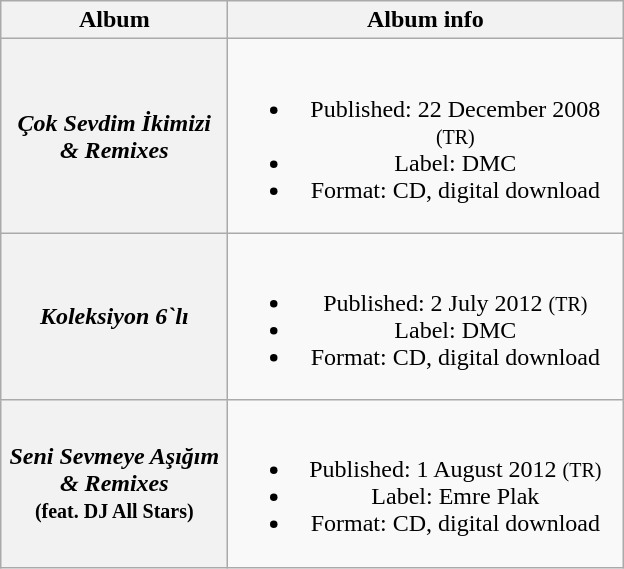<table class="wikitable plainrowheaders" style="text-align:center;" border="1">
<tr>
<th scope="col" style="width:9em;">Album</th>
<th scope="col" style="width:16em;">Album info</th>
</tr>
<tr>
<th scope="row"><em>Çok Sevdim İkimizi & Remixes</em></th>
<td><br><ul><li>Published: 22 December 2008 <small>(TR)</small></li><li>Label: DMC</li><li>Format: CD, digital download</li></ul></td>
</tr>
<tr>
<th scope="row"><em> Koleksiyon 6`lı</em></th>
<td><br><ul><li>Published: 2 July 2012 <small>(TR)</small></li><li>Label: DMC</li><li>Format: CD, digital download</li></ul></td>
</tr>
<tr>
<th scope="row"><em>Seni Sevmeye Aşığım & Remixes</em><br><small>(feat. DJ All Stars)</small></th>
<td><br><ul><li>Published: 1 August 2012 <small>(TR)</small></li><li>Label: Emre Plak</li><li>Format: CD, digital download</li></ul></td>
</tr>
</table>
